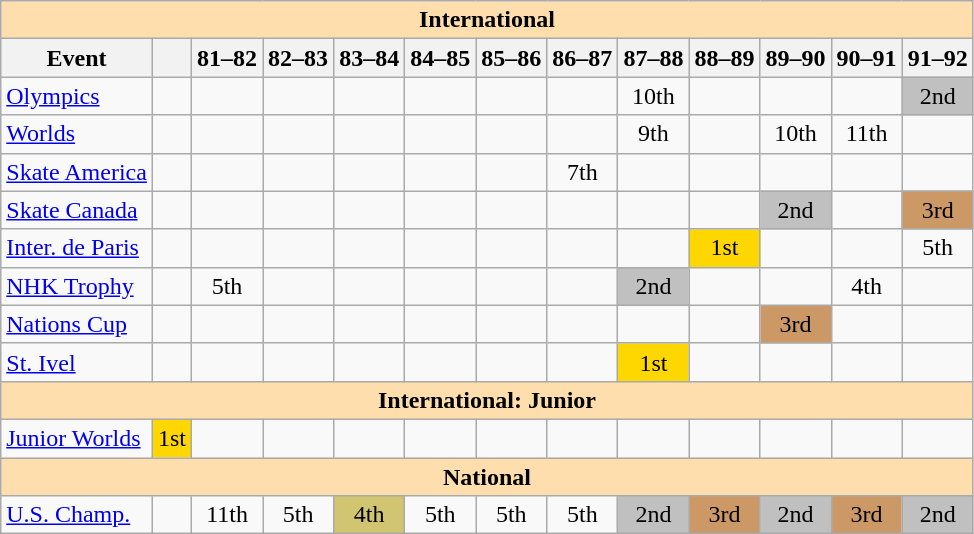<table class="wikitable" style="text-align:center">
<tr>
<th style="background-color: #ffdead; " colspan=13 align=center>International</th>
</tr>
<tr>
<th>Event</th>
<th></th>
<th>81–82</th>
<th>82–83</th>
<th>83–84</th>
<th>84–85</th>
<th>85–86</th>
<th>86–87</th>
<th>87–88</th>
<th>88–89</th>
<th>89–90</th>
<th>90–91</th>
<th>91–92</th>
</tr>
<tr>
<td align=left><a href='#'>Olympics</a></td>
<td></td>
<td></td>
<td></td>
<td></td>
<td></td>
<td></td>
<td></td>
<td>10th</td>
<td></td>
<td></td>
<td></td>
<td bgcolor=silver>2nd</td>
</tr>
<tr>
<td align=left><a href='#'>Worlds</a></td>
<td></td>
<td></td>
<td></td>
<td></td>
<td></td>
<td></td>
<td></td>
<td>9th</td>
<td></td>
<td>10th</td>
<td>11th</td>
<td></td>
</tr>
<tr>
<td align=left><a href='#'>Skate America</a></td>
<td></td>
<td></td>
<td></td>
<td></td>
<td></td>
<td></td>
<td align=center>7th</td>
<td></td>
<td></td>
<td></td>
<td></td>
<td></td>
</tr>
<tr>
<td align=left><a href='#'>Skate Canada</a></td>
<td></td>
<td></td>
<td></td>
<td></td>
<td></td>
<td></td>
<td></td>
<td></td>
<td></td>
<td bgcolor=silver>2nd</td>
<td></td>
<td bgcolor=cc9966>3rd</td>
</tr>
<tr>
<td align=left><a href='#'>Inter. de Paris</a></td>
<td></td>
<td></td>
<td></td>
<td></td>
<td></td>
<td></td>
<td></td>
<td></td>
<td bgcolor=gold>1st</td>
<td></td>
<td></td>
<td>5th</td>
</tr>
<tr>
<td align=left><a href='#'>NHK Trophy</a></td>
<td></td>
<td>5th</td>
<td></td>
<td></td>
<td></td>
<td></td>
<td></td>
<td bgcolor=silver>2nd</td>
<td></td>
<td></td>
<td>4th</td>
<td></td>
</tr>
<tr>
<td align=left><a href='#'>Nations Cup</a></td>
<td></td>
<td></td>
<td></td>
<td></td>
<td></td>
<td></td>
<td></td>
<td></td>
<td></td>
<td bgcolor=cc9966>3rd</td>
<td></td>
<td></td>
</tr>
<tr>
<td align=left><a href='#'>St. Ivel</a></td>
<td></td>
<td></td>
<td></td>
<td></td>
<td></td>
<td></td>
<td></td>
<td bgcolor=gold>1st</td>
<td></td>
<td></td>
<td></td>
<td></td>
</tr>
<tr>
<th style="background-color: #ffdead; " colspan=13 align=center>International: Junior</th>
</tr>
<tr>
<td align=left><a href='#'>Junior Worlds</a></td>
<td bgcolor=gold>1st</td>
<td></td>
<td></td>
<td></td>
<td></td>
<td></td>
<td></td>
<td></td>
<td></td>
<td></td>
<td></td>
<td></td>
</tr>
<tr>
<th style="background-color: #ffdead; " colspan=13 align=center>National</th>
</tr>
<tr>
<td align=left><a href='#'>U.S. Champ.</a></td>
<td></td>
<td>11th</td>
<td>5th</td>
<td bgcolor=d1c571>4th</td>
<td>5th</td>
<td>5th</td>
<td>5th</td>
<td bgcolor=silver>2nd</td>
<td bgcolor=cc9966>3rd</td>
<td bgcolor=silver>2nd</td>
<td bgcolor=cc9966>3rd</td>
<td bgcolor=silver>2nd</td>
</tr>
</table>
